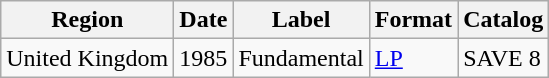<table class="wikitable">
<tr>
<th>Region</th>
<th>Date</th>
<th>Label</th>
<th>Format</th>
<th>Catalog</th>
</tr>
<tr>
<td>United Kingdom</td>
<td>1985</td>
<td>Fundamental</td>
<td><a href='#'>LP</a></td>
<td>SAVE 8</td>
</tr>
</table>
